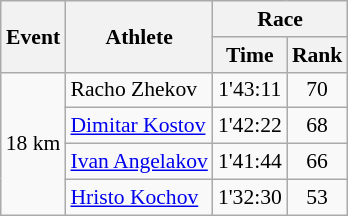<table class="wikitable" border="1" style="font-size:90%">
<tr>
<th rowspan=2>Event</th>
<th rowspan=2>Athlete</th>
<th colspan=2>Race</th>
</tr>
<tr>
<th>Time</th>
<th>Rank</th>
</tr>
<tr>
<td rowspan=4>18 km</td>
<td>Racho Zhekov</td>
<td align=center>1'43:11</td>
<td align=center>70</td>
</tr>
<tr>
<td><a href='#'>Dimitar Kostov</a></td>
<td align=center>1'42:22</td>
<td align=center>68</td>
</tr>
<tr>
<td><a href='#'>Ivan Angelakov</a></td>
<td align=center>1'41:44</td>
<td align=center>66</td>
</tr>
<tr>
<td><a href='#'>Hristo Kochov</a></td>
<td align=center>1'32:30</td>
<td align=center>53</td>
</tr>
</table>
